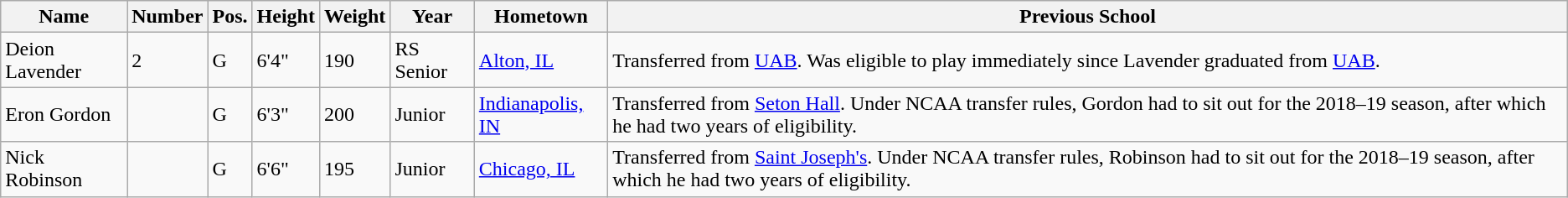<table class="wikitable sortable" border="1">
<tr>
<th>Name</th>
<th>Number</th>
<th>Pos.</th>
<th>Height</th>
<th>Weight</th>
<th>Year</th>
<th>Hometown</th>
<th class="unsortable">Previous School</th>
</tr>
<tr>
<td>Deion Lavender</td>
<td>2</td>
<td>G</td>
<td>6'4"</td>
<td>190</td>
<td>RS Senior</td>
<td><a href='#'>Alton, IL</a></td>
<td>Transferred from <a href='#'>UAB</a>. Was eligible to play immediately since Lavender graduated from <a href='#'>UAB</a>.</td>
</tr>
<tr>
<td>Eron Gordon</td>
<td></td>
<td>G</td>
<td>6'3"</td>
<td>200</td>
<td>Junior</td>
<td><a href='#'>Indianapolis, IN</a></td>
<td>Transferred from <a href='#'>Seton Hall</a>. Under NCAA transfer rules, Gordon had to sit out for the 2018–19 season, after which he had two years of eligibility.</td>
</tr>
<tr>
<td>Nick Robinson</td>
<td></td>
<td>G</td>
<td>6'6"</td>
<td>195</td>
<td>Junior</td>
<td><a href='#'>Chicago, IL</a></td>
<td>Transferred from <a href='#'>Saint Joseph's</a>. Under NCAA transfer rules, Robinson had to sit out for the 2018–19 season, after which he had two years of eligibility.</td>
</tr>
</table>
